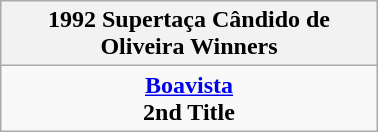<table class="wikitable" style="text-align: center; margin: 0 auto; width: 20%">
<tr>
<th>1992 Supertaça Cândido de Oliveira Winners</th>
</tr>
<tr>
<td><strong><a href='#'>Boavista</a></strong><br><strong>2nd Title</strong></td>
</tr>
</table>
